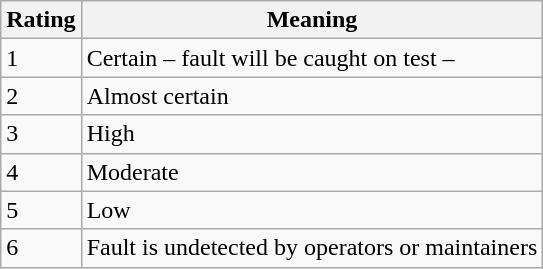<table class="wikitable">
<tr>
<th>Rating</th>
<th>Meaning</th>
</tr>
<tr>
<td>1</td>
<td>Certain – fault will be caught on test –</td>
</tr>
<tr>
<td>2</td>
<td>Almost certain</td>
</tr>
<tr>
<td>3</td>
<td>High</td>
</tr>
<tr>
<td>4</td>
<td>Moderate</td>
</tr>
<tr>
<td>5</td>
<td>Low</td>
</tr>
<tr>
<td>6</td>
<td>Fault is undetected by operators or maintainers</td>
</tr>
</table>
